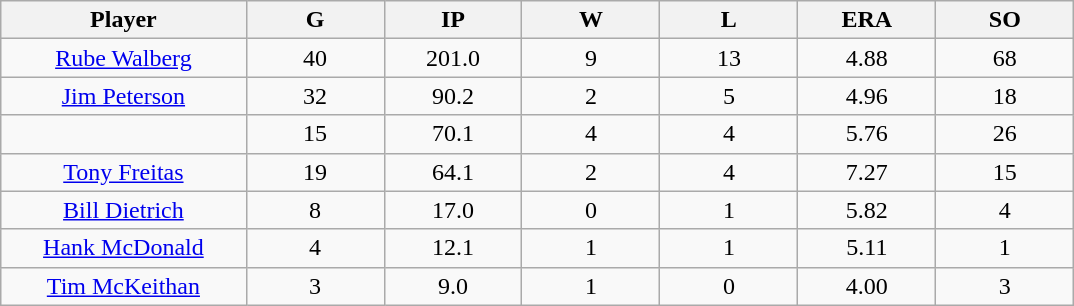<table class="wikitable sortable">
<tr>
<th bgcolor="#DDDDFF" width="16%">Player</th>
<th bgcolor="#DDDDFF" width="9%">G</th>
<th bgcolor="#DDDDFF" width="9%">IP</th>
<th bgcolor="#DDDDFF" width="9%">W</th>
<th bgcolor="#DDDDFF" width="9%">L</th>
<th bgcolor="#DDDDFF" width="9%">ERA</th>
<th bgcolor="#DDDDFF" width="9%">SO</th>
</tr>
<tr align="center">
<td><a href='#'>Rube Walberg</a></td>
<td>40</td>
<td>201.0</td>
<td>9</td>
<td>13</td>
<td>4.88</td>
<td>68</td>
</tr>
<tr align=center>
<td><a href='#'>Jim Peterson</a></td>
<td>32</td>
<td>90.2</td>
<td>2</td>
<td>5</td>
<td>4.96</td>
<td>18</td>
</tr>
<tr align=center>
<td></td>
<td>15</td>
<td>70.1</td>
<td>4</td>
<td>4</td>
<td>5.76</td>
<td>26</td>
</tr>
<tr align="center">
<td><a href='#'>Tony Freitas</a></td>
<td>19</td>
<td>64.1</td>
<td>2</td>
<td>4</td>
<td>7.27</td>
<td>15</td>
</tr>
<tr align=center>
<td><a href='#'>Bill Dietrich</a></td>
<td>8</td>
<td>17.0</td>
<td>0</td>
<td>1</td>
<td>5.82</td>
<td>4</td>
</tr>
<tr align=center>
<td><a href='#'>Hank McDonald</a></td>
<td>4</td>
<td>12.1</td>
<td>1</td>
<td>1</td>
<td>5.11</td>
<td>1</td>
</tr>
<tr align=center>
<td><a href='#'>Tim McKeithan</a></td>
<td>3</td>
<td>9.0</td>
<td>1</td>
<td>0</td>
<td>4.00</td>
<td>3</td>
</tr>
</table>
